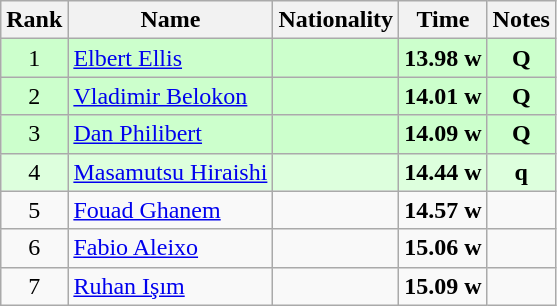<table class="wikitable sortable" style="text-align:center">
<tr>
<th>Rank</th>
<th>Name</th>
<th>Nationality</th>
<th>Time</th>
<th>Notes</th>
</tr>
<tr bgcolor=ccffcc>
<td>1</td>
<td align=left><a href='#'>Elbert Ellis</a></td>
<td align=left></td>
<td><strong>13.98</strong> <strong>w</strong></td>
<td><strong>Q</strong></td>
</tr>
<tr bgcolor=ccffcc>
<td>2</td>
<td align=left><a href='#'>Vladimir Belokon</a></td>
<td align=left></td>
<td><strong>14.01</strong> <strong>w</strong></td>
<td><strong>Q</strong></td>
</tr>
<tr bgcolor=ccffcc>
<td>3</td>
<td align=left><a href='#'>Dan Philibert</a></td>
<td align=left></td>
<td><strong>14.09</strong> <strong>w</strong></td>
<td><strong>Q</strong></td>
</tr>
<tr bgcolor=ddffdd>
<td>4</td>
<td align=left><a href='#'>Masamutsu Hiraishi</a></td>
<td align=left></td>
<td><strong>14.44</strong> <strong>w</strong></td>
<td><strong>q</strong></td>
</tr>
<tr>
<td>5</td>
<td align=left><a href='#'>Fouad Ghanem</a></td>
<td align=left></td>
<td><strong>14.57</strong> <strong>w</strong></td>
<td></td>
</tr>
<tr>
<td>6</td>
<td align=left><a href='#'>Fabio Aleixo</a></td>
<td align=left></td>
<td><strong>15.06</strong> <strong>w</strong></td>
<td></td>
</tr>
<tr>
<td>7</td>
<td align=left><a href='#'>Ruhan Işım</a></td>
<td align=left></td>
<td><strong>15.09</strong> <strong>w</strong></td>
<td></td>
</tr>
</table>
